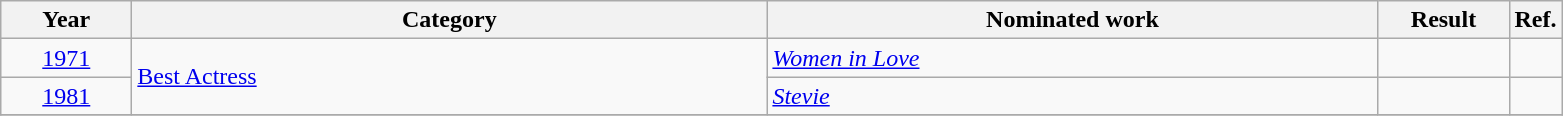<table class=wikitable>
<tr>
<th scope="col" style="width:5em;">Year</th>
<th scope="col" style="width:26em;">Category</th>
<th scope="col" style="width:25em;">Nominated work</th>
<th scope="col" style="width:5em;">Result</th>
<th>Ref.</th>
</tr>
<tr>
<td style="text-align:center;"><a href='#'>1971</a></td>
<td rowspan="2"><a href='#'>Best Actress</a></td>
<td><em><a href='#'>Women in Love</a></em></td>
<td></td>
<td></td>
</tr>
<tr>
<td style="text-align:center;"><a href='#'>1981</a></td>
<td><em><a href='#'>Stevie</a></em></td>
<td></td>
<td></td>
</tr>
<tr>
</tr>
</table>
